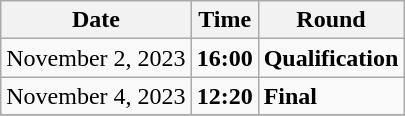<table class="wikitable">
<tr>
<th>Date</th>
<th>Time</th>
<th>Round</th>
</tr>
<tr>
<td>November 2, 2023</td>
<td><strong>16:00</strong></td>
<td><strong>Qualification</strong></td>
</tr>
<tr>
<td>November 4, 2023</td>
<td><strong>12:20</strong></td>
<td><strong>Final</strong></td>
</tr>
<tr>
</tr>
</table>
